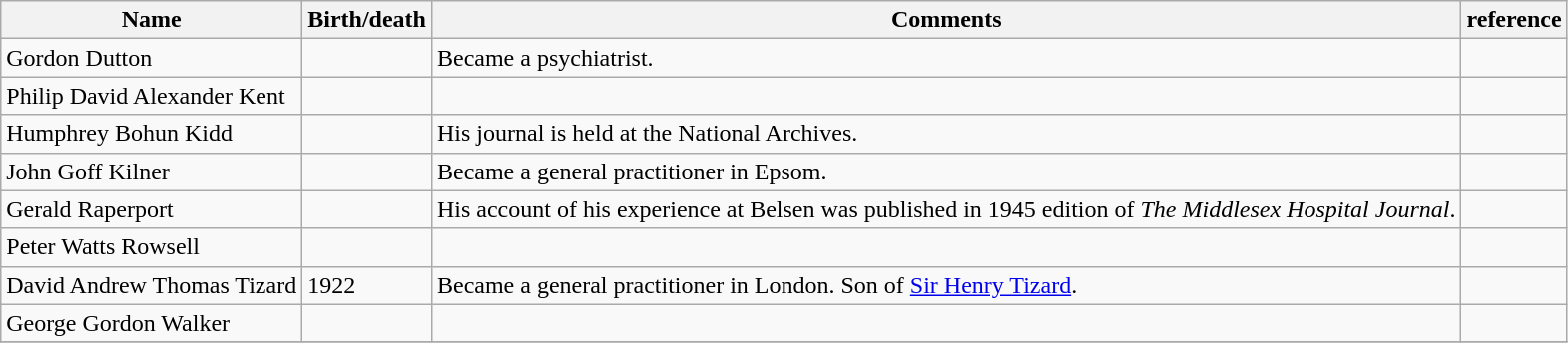<table class="wikitable">
<tr>
<th>Name</th>
<th>Birth/death</th>
<th>Comments</th>
<th>reference</th>
</tr>
<tr>
<td>Gordon Dutton</td>
<td></td>
<td>Became a psychiatrist.</td>
<td></td>
</tr>
<tr>
<td>Philip David Alexander Kent</td>
<td></td>
<td></td>
<td></td>
</tr>
<tr>
<td>Humphrey Bohun Kidd</td>
<td></td>
<td>His journal is held at the National Archives.</td>
<td></td>
</tr>
<tr>
<td>John Goff Kilner</td>
<td></td>
<td>Became a general practitioner in Epsom.</td>
<td></td>
</tr>
<tr>
<td>Gerald Raperport</td>
<td></td>
<td>His account of his experience at Belsen was published in 1945 edition of <em>The Middlesex Hospital Journal</em>.</td>
<td></td>
</tr>
<tr>
<td>Peter Watts Rowsell</td>
<td></td>
<td></td>
<td></td>
</tr>
<tr>
<td>David Andrew Thomas Tizard</td>
<td>1922</td>
<td>Became a general practitioner in London. Son of <a href='#'>Sir Henry Tizard</a>.</td>
<td></td>
</tr>
<tr>
<td>George Gordon Walker</td>
<td></td>
<td></td>
<td></td>
</tr>
<tr>
</tr>
</table>
